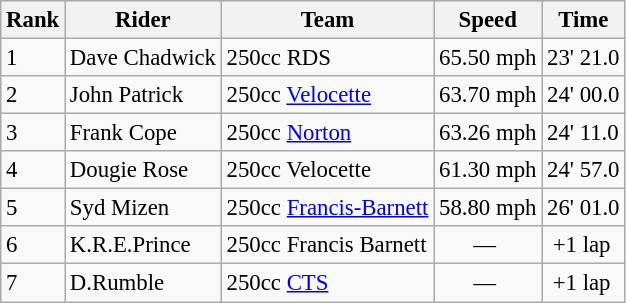<table class="wikitable" style="font-size: 95%;">
<tr style="background:#efefef;">
<th>Rank</th>
<th>Rider</th>
<th>Team</th>
<th>Speed</th>
<th>Time</th>
</tr>
<tr>
<td>1</td>
<td> Dave Chadwick</td>
<td>250cc RDS</td>
<td>65.50 mph</td>
<td>23' 21.0</td>
</tr>
<tr>
<td>2</td>
<td> John Patrick</td>
<td>250cc <a href='#'>Velocette</a></td>
<td>63.70 mph</td>
<td>24' 00.0</td>
</tr>
<tr>
<td>3</td>
<td> Frank Cope</td>
<td>250cc <a href='#'>Norton</a></td>
<td>63.26 mph</td>
<td>24' 11.0</td>
</tr>
<tr>
<td>4</td>
<td> Dougie Rose</td>
<td>250cc Velocette</td>
<td>61.30 mph</td>
<td>24' 57.0</td>
</tr>
<tr>
<td>5</td>
<td> Syd Mizen</td>
<td>250cc  <a href='#'>Francis-Barnett</a></td>
<td>58.80 mph</td>
<td>26' 01.0</td>
</tr>
<tr>
<td>6</td>
<td> K.R.E.Prince</td>
<td>250cc Francis Barnett</td>
<td>      —</td>
<td> +1 lap</td>
</tr>
<tr>
<td>7</td>
<td> D.Rumble</td>
<td>250cc <a href='#'>CTS</a></td>
<td>      —</td>
<td> +1 lap</td>
</tr>
</table>
